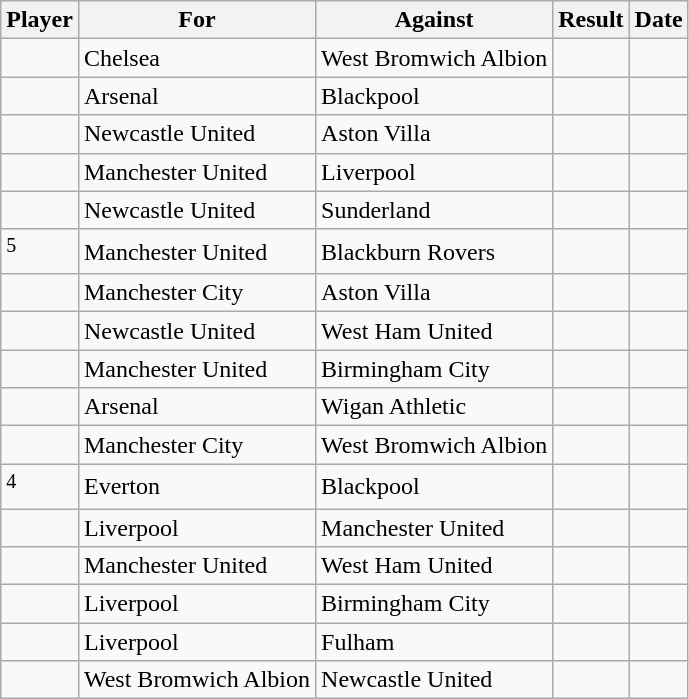<table class="wikitable sortable">
<tr>
<th>Player</th>
<th>For</th>
<th>Against</th>
<th align=center>Result</th>
<th>Date</th>
</tr>
<tr>
<td></td>
<td>Chelsea</td>
<td>West Bromwich Albion</td>
<td align="center"></td>
<td></td>
</tr>
<tr>
<td></td>
<td>Arsenal</td>
<td>Blackpool</td>
<td align="center"></td>
<td></td>
</tr>
<tr>
<td></td>
<td>Newcastle United</td>
<td>Aston Villa</td>
<td align="center"></td>
<td></td>
</tr>
<tr>
<td></td>
<td>Manchester United</td>
<td>Liverpool</td>
<td align="center"></td>
<td></td>
</tr>
<tr>
<td></td>
<td>Newcastle United</td>
<td>Sunderland</td>
<td align="center"></td>
<td></td>
</tr>
<tr>
<td><sup>5</sup></td>
<td>Manchester United</td>
<td>Blackburn Rovers</td>
<td align="center"></td>
<td></td>
</tr>
<tr>
<td></td>
<td>Manchester City</td>
<td>Aston Villa</td>
<td align="center"></td>
<td></td>
</tr>
<tr>
<td></td>
<td>Newcastle United</td>
<td>West Ham United</td>
<td align="center"></td>
<td></td>
</tr>
<tr>
<td></td>
<td>Manchester United</td>
<td>Birmingham City</td>
<td align="center"></td>
<td></td>
</tr>
<tr>
<td></td>
<td>Arsenal</td>
<td>Wigan Athletic</td>
<td align="center"></td>
<td></td>
</tr>
<tr>
<td></td>
<td>Manchester City</td>
<td>West Bromwich Albion</td>
<td align="center"></td>
<td></td>
</tr>
<tr>
<td><sup>4</sup></td>
<td>Everton</td>
<td>Blackpool</td>
<td align="center"></td>
<td></td>
</tr>
<tr>
<td></td>
<td>Liverpool</td>
<td>Manchester United</td>
<td align="center"></td>
<td></td>
</tr>
<tr>
<td></td>
<td>Manchester United</td>
<td>West Ham United</td>
<td align="center"></td>
<td></td>
</tr>
<tr>
<td></td>
<td>Liverpool</td>
<td>Birmingham City</td>
<td align="center"></td>
<td></td>
</tr>
<tr>
<td></td>
<td>Liverpool</td>
<td>Fulham</td>
<td align="center"></td>
<td></td>
</tr>
<tr>
<td></td>
<td>West Bromwich Albion</td>
<td>Newcastle United</td>
<td align="center"></td>
<td></td>
</tr>
</table>
